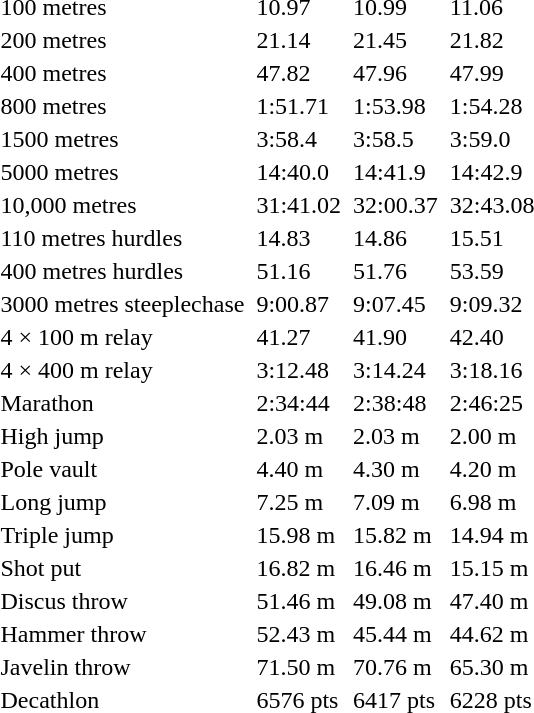<table>
<tr>
<td>100 metres</td>
<td></td>
<td>10.97</td>
<td></td>
<td>10.99</td>
<td></td>
<td>11.06</td>
</tr>
<tr>
<td>200 metres</td>
<td></td>
<td>21.14</td>
<td></td>
<td>21.45</td>
<td></td>
<td>21.82</td>
</tr>
<tr>
<td>400 metres</td>
<td></td>
<td>47.82</td>
<td></td>
<td>47.96</td>
<td></td>
<td>47.99</td>
</tr>
<tr>
<td>800 metres</td>
<td></td>
<td>1:51.71</td>
<td></td>
<td>1:53.98</td>
<td></td>
<td>1:54.28</td>
</tr>
<tr>
<td>1500 metres</td>
<td></td>
<td>3:58.4</td>
<td></td>
<td>3:58.5</td>
<td></td>
<td>3:59.0</td>
</tr>
<tr>
<td>5000 metres</td>
<td></td>
<td>14:40.0</td>
<td></td>
<td>14:41.9</td>
<td></td>
<td>14:42.9</td>
</tr>
<tr>
<td>10,000 metres</td>
<td></td>
<td>31:41.02</td>
<td></td>
<td>32:00.37</td>
<td></td>
<td>32:43.08</td>
</tr>
<tr>
<td>110 metres hurdles</td>
<td></td>
<td>14.83</td>
<td></td>
<td>14.86</td>
<td></td>
<td>15.51</td>
</tr>
<tr>
<td>400 metres hurdles</td>
<td></td>
<td>51.16</td>
<td></td>
<td>51.76</td>
<td></td>
<td>53.59</td>
</tr>
<tr>
<td>3000 metres steeplechase</td>
<td></td>
<td>9:00.87</td>
<td></td>
<td>9:07.45</td>
<td></td>
<td>9:09.32</td>
</tr>
<tr>
<td>4 × 100 m relay</td>
<td></td>
<td>41.27</td>
<td></td>
<td>41.90</td>
<td></td>
<td>42.40</td>
</tr>
<tr>
<td>4 × 400 m relay</td>
<td></td>
<td>3:12.48</td>
<td></td>
<td>3:14.24</td>
<td></td>
<td>3:18.16</td>
</tr>
<tr>
<td>Marathon</td>
<td></td>
<td>2:34:44</td>
<td></td>
<td>2:38:48</td>
<td></td>
<td>2:46:25</td>
</tr>
<tr>
<td>High jump</td>
<td></td>
<td>2.03 m</td>
<td></td>
<td>2.03 m</td>
<td></td>
<td>2.00 m</td>
</tr>
<tr>
<td>Pole vault</td>
<td></td>
<td>4.40 m</td>
<td></td>
<td>4.30 m</td>
<td></td>
<td>4.20 m</td>
</tr>
<tr>
<td>Long jump</td>
<td></td>
<td>7.25 m</td>
<td></td>
<td>7.09 m</td>
<td></td>
<td>6.98 m</td>
</tr>
<tr>
<td>Triple jump</td>
<td></td>
<td>15.98 m</td>
<td></td>
<td>15.82 m</td>
<td></td>
<td>14.94 m</td>
</tr>
<tr>
<td>Shot put</td>
<td></td>
<td>16.82 m</td>
<td></td>
<td>16.46 m</td>
<td></td>
<td>15.15 m</td>
</tr>
<tr>
<td>Discus throw</td>
<td></td>
<td>51.46 m</td>
<td></td>
<td>49.08 m</td>
<td></td>
<td>47.40 m</td>
</tr>
<tr>
<td>Hammer throw</td>
<td></td>
<td>52.43 m</td>
<td></td>
<td>45.44 m</td>
<td></td>
<td>44.62 m</td>
</tr>
<tr>
<td>Javelin throw</td>
<td></td>
<td>71.50 m</td>
<td></td>
<td>70.76 m</td>
<td></td>
<td>65.30 m</td>
</tr>
<tr>
<td>Decathlon</td>
<td></td>
<td>6576 pts</td>
<td></td>
<td>6417 pts</td>
<td></td>
<td>6228 pts</td>
</tr>
</table>
